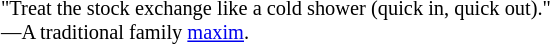<table class="toccolours" style="float: right; margin-left: 0.5em; margin-right: 0.5em; font-size: 85%; background:#white; color:black; width:30em; max-width: 30%;" cellspacing="5">
<tr>
<td style="text-align: left;">"Treat the stock exchange like a cold shower (quick in, quick out)."<br>—A traditional family <a href='#'>maxim</a>.</td>
</tr>
</table>
